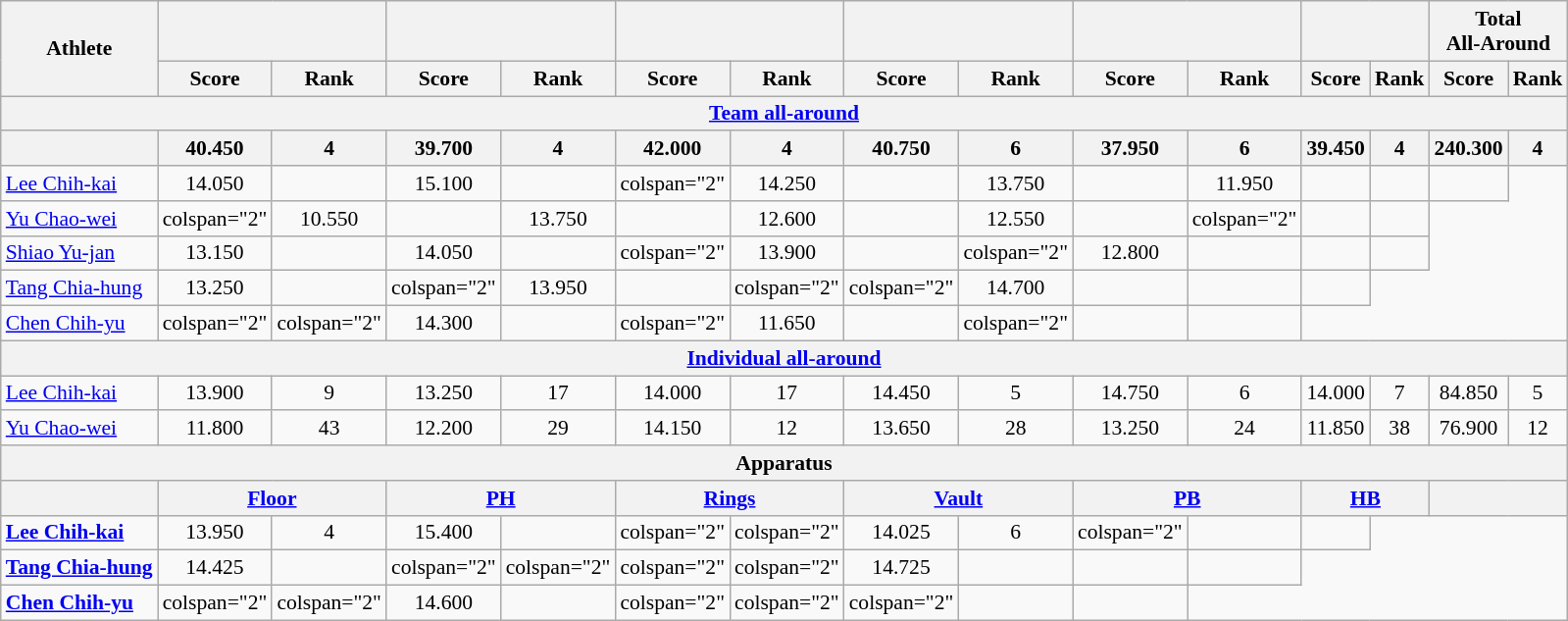<table class="wikitable" style="font-size:90%; text-align:center">
<tr>
<th rowspan="2">Athlete</th>
<th colspan="2"></th>
<th colspan="2"></th>
<th colspan="2"></th>
<th colspan="2"></th>
<th colspan="2"></th>
<th colspan="2"></th>
<th colspan="2">Total<br>All-Around</th>
</tr>
<tr>
<th>Score</th>
<th>Rank</th>
<th>Score</th>
<th>Rank</th>
<th>Score</th>
<th>Rank</th>
<th>Score</th>
<th>Rank</th>
<th>Score</th>
<th>Rank</th>
<th>Score</th>
<th>Rank</th>
<th>Score</th>
<th>Rank</th>
</tr>
<tr>
<th colspan="15"><a href='#'>Team all-around</a></th>
</tr>
<tr>
<th align="left"></th>
<th>40.450</th>
<th>4</th>
<th>39.700</th>
<th>4</th>
<th>42.000</th>
<th>4</th>
<th>40.750</th>
<th>6</th>
<th>37.950</th>
<th>6</th>
<th>39.450</th>
<th>4</th>
<th>240.300</th>
<th>4</th>
</tr>
<tr>
<td align="left"><a href='#'>Lee Chih-kai</a></td>
<td>14.050</td>
<td></td>
<td>15.100</td>
<td></td>
<td>colspan="2" </td>
<td>14.250</td>
<td></td>
<td>13.750</td>
<td></td>
<td>11.950</td>
<td></td>
<td></td>
<td></td>
</tr>
<tr>
<td align="left"><a href='#'>Yu Chao-wei</a></td>
<td>colspan="2" </td>
<td>10.550</td>
<td></td>
<td>13.750</td>
<td></td>
<td>12.600</td>
<td></td>
<td>12.550</td>
<td></td>
<td>colspan="2" </td>
<td></td>
<td></td>
</tr>
<tr>
<td align="left"><a href='#'>Shiao Yu-jan</a></td>
<td>13.150</td>
<td></td>
<td>14.050</td>
<td></td>
<td>colspan="2" </td>
<td>13.900</td>
<td></td>
<td>colspan="2" </td>
<td>12.800</td>
<td></td>
<td></td>
<td></td>
</tr>
<tr>
<td align="left"><a href='#'>Tang Chia-hung</a></td>
<td>13.250</td>
<td></td>
<td>colspan="2" </td>
<td>13.950</td>
<td></td>
<td>colspan="2" </td>
<td>colspan="2" </td>
<td>14.700</td>
<td></td>
<td></td>
<td></td>
</tr>
<tr>
<td align="left"><a href='#'>Chen Chih-yu</a></td>
<td>colspan="2" </td>
<td>colspan="2" </td>
<td>14.300</td>
<td></td>
<td>colspan="2" </td>
<td>11.650</td>
<td></td>
<td>colspan="2" </td>
<td></td>
<td></td>
</tr>
<tr>
<th colspan="15"><a href='#'>Individual all-around</a></th>
</tr>
<tr>
<td align="left"><a href='#'>Lee Chih-kai</a></td>
<td>13.900</td>
<td>9</td>
<td>13.250</td>
<td>17</td>
<td>14.000</td>
<td>17</td>
<td>14.450</td>
<td>5</td>
<td>14.750</td>
<td>6</td>
<td>14.000</td>
<td>7</td>
<td>84.850</td>
<td>5</td>
</tr>
<tr>
<td align="left"><a href='#'>Yu Chao-wei</a></td>
<td>11.800</td>
<td>43</td>
<td>12.200</td>
<td>29</td>
<td>14.150</td>
<td>12</td>
<td>13.650</td>
<td>28</td>
<td>13.250</td>
<td>24</td>
<td>11.850</td>
<td>38</td>
<td>76.900</td>
<td>12</td>
</tr>
<tr>
<th colspan="15">Apparatus</th>
</tr>
<tr>
<th></th>
<th colspan="2"><a href='#'>Floor</a></th>
<th colspan="2"><a href='#'>PH</a></th>
<th colspan="2"><a href='#'>Rings</a></th>
<th colspan="2"><a href='#'>Vault</a></th>
<th colspan="2"><a href='#'>PB</a></th>
<th colspan="2"><a href='#'>HB</a></th>
<th colspan="2"></th>
</tr>
<tr>
<td align="left"><strong><a href='#'>Lee Chih-kai</a></strong></td>
<td>13.950</td>
<td>4</td>
<td>15.400</td>
<td></td>
<td>colspan="2" </td>
<td>colspan="2" </td>
<td>14.025</td>
<td>6</td>
<td>colspan="2" </td>
<td></td>
<td></td>
</tr>
<tr>
<td align="left"><strong><a href='#'>Tang Chia-hung</a></strong></td>
<td>14.425</td>
<td></td>
<td>colspan="2" </td>
<td>colspan="2" </td>
<td>colspan="2" </td>
<td>colspan="2" </td>
<td>14.725</td>
<td></td>
<td></td>
<td></td>
</tr>
<tr>
<td align="left"><strong><a href='#'>Chen Chih-yu</a></strong></td>
<td>colspan="2" </td>
<td>colspan="2" </td>
<td>14.600</td>
<td></td>
<td>colspan="2" </td>
<td>colspan="2" </td>
<td>colspan="2" </td>
<td></td>
<td></td>
</tr>
</table>
